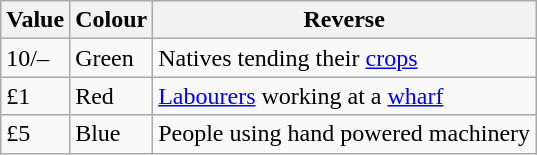<table class="wikitable">
<tr>
<th>Value</th>
<th>Colour</th>
<th>Reverse</th>
</tr>
<tr>
<td>10/–</td>
<td>Green</td>
<td>Natives tending their <a href='#'>crops</a></td>
</tr>
<tr>
<td>£1</td>
<td>Red</td>
<td><a href='#'>Labourers</a> working at a <a href='#'>wharf</a></td>
</tr>
<tr>
<td>£5</td>
<td>Blue</td>
<td>People using hand powered machinery</td>
</tr>
</table>
